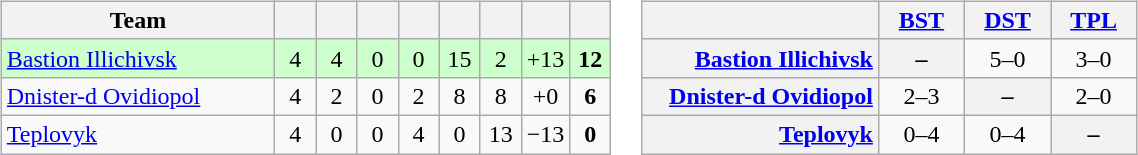<table>
<tr>
<td><br><table class="wikitable" style="text-align: center;">
<tr>
<th width=175>Team</th>
<th width=20></th>
<th width=20></th>
<th width=20></th>
<th width=20></th>
<th width=20></th>
<th width=20></th>
<th width=20></th>
<th width=20></th>
</tr>
<tr bgcolor="ccffcc">
<td align=left><a href='#'>Bastion Illichivsk</a></td>
<td>4</td>
<td>4</td>
<td>0</td>
<td>0</td>
<td>15</td>
<td>2</td>
<td>+13</td>
<td><strong>12</strong></td>
</tr>
<tr>
<td align=left><a href='#'>Dnister-d Ovidiopol</a></td>
<td>4</td>
<td>2</td>
<td>0</td>
<td>2</td>
<td>8</td>
<td>8</td>
<td>+0</td>
<td><strong>6</strong></td>
</tr>
<tr>
<td align=left><a href='#'>Teplovyk</a></td>
<td>4</td>
<td>0</td>
<td>0</td>
<td>4</td>
<td>0</td>
<td>13</td>
<td>−13</td>
<td><strong>0</strong></td>
</tr>
</table>
</td>
<td><br><table class="wikitable" style="text-align:center">
<tr>
<th width="150"> </th>
<th width="50"><a href='#'>BST</a></th>
<th width="50"><a href='#'>DST</a></th>
<th width="50"><a href='#'>TPL</a></th>
</tr>
<tr>
<th style="text-align:right;"><a href='#'>Bastion Illichivsk</a></th>
<th>–</th>
<td title="Bastion v Dniester">5–0</td>
<td title="Bastion v Teplovyk">3–0</td>
</tr>
<tr>
<th style="text-align:right;"><a href='#'>Dnister-d Ovidiopol</a></th>
<td title="Dniester v Bastion">2–3</td>
<th>–</th>
<td title="Dniester v Teplovyk">2–0</td>
</tr>
<tr>
<th style="text-align:right;"><a href='#'>Teplovyk</a></th>
<td title="Teplovyk v Bastion">0–4</td>
<td title="Teplovyk v Dniester">0–4</td>
<th>–</th>
</tr>
</table>
</td>
</tr>
</table>
